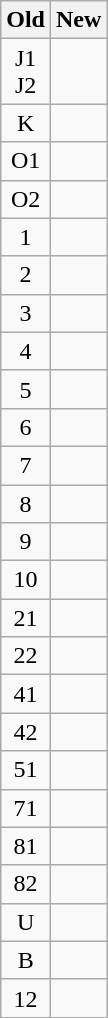<table class="wikitable centre alternance" style="text-align:center;">
<tr>
<th>Old</th>
<th>New</th>
</tr>
<tr>
<td>J1<br>J2</td>
<td></td>
</tr>
<tr>
<td>K</td>
<td></td>
</tr>
<tr>
<td>O1</td>
<td></td>
</tr>
<tr>
<td>O2</td>
<td></td>
</tr>
<tr>
<td>1</td>
<td></td>
</tr>
<tr>
<td>2</td>
<td></td>
</tr>
<tr>
<td>3</td>
<td></td>
</tr>
<tr>
<td>4</td>
<td></td>
</tr>
<tr>
<td>5</td>
<td></td>
</tr>
<tr>
<td>6</td>
<td></td>
</tr>
<tr>
<td>7</td>
<td></td>
</tr>
<tr>
<td>8</td>
<td></td>
</tr>
<tr>
<td>9</td>
<td></td>
</tr>
<tr>
<td>10</td>
<td></td>
</tr>
<tr>
<td>21</td>
<td></td>
</tr>
<tr>
<td>22</td>
<td></td>
</tr>
<tr>
<td>41</td>
<td></td>
</tr>
<tr>
<td>42</td>
<td></td>
</tr>
<tr>
<td>51</td>
<td></td>
</tr>
<tr>
<td>71</td>
<td></td>
</tr>
<tr>
<td>81</td>
<td></td>
</tr>
<tr>
<td>82</td>
<td></td>
</tr>
<tr>
<td>U</td>
<td></td>
</tr>
<tr>
<td>B</td>
<td></td>
</tr>
<tr>
<td>12</td>
<td></td>
</tr>
</table>
